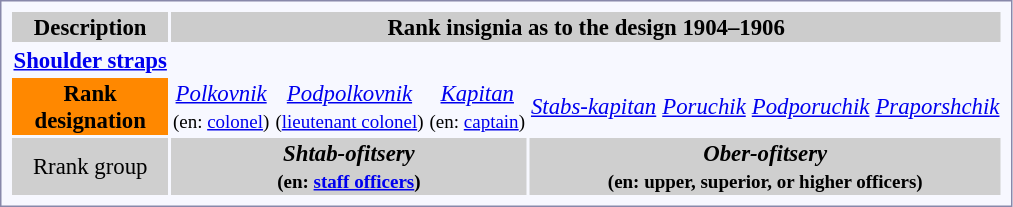<table style="border:1px solid #8888aa; background-color:#f7f8ff; padding:5px; font-size:95%; margin: 12px 12px 12px 12px;">
<tr bgcolor="#CCCCCC">
<th>Description</th>
<th colspan=7>Rank insignia as to the design 1904–1906</th>
</tr>
<tr align="center">
<th><a href='#'>Shoulder straps</a></th>
<th></th>
<th></th>
<th></th>
<th></th>
<th></th>
<th></th>
<th></th>
</tr>
<tr align="center">
<th style="background:#ff8800; color:black;">Rank<br>designation</th>
<td><em><a href='#'>Polkovnik</a></em> <br><small>(en: <a href='#'>colonel</a>)</small></td>
<td><em><a href='#'>Podpolkovnik</a></em> <br><small>(<a href='#'>lieutenant colonel</a>)</small></td>
<td><em><a href='#'>Kapitan</a></em> <br><small>(en: <a href='#'>captain</a>)</small></td>
<td><a href='#'><em>Stabs-kapitan</em></a></td>
<td><em><a href='#'>Poruchik</a></em></td>
<td><em><a href='#'>Podporuchik</a></em></td>
<td><em><a href='#'>Praporshchik</a></em></td>
</tr>
<tr align="center" style="background:#cfcfcf;">
<td>Rrank group</td>
<th colspan=3><em>Shtab-ofitsery</em> <br> <small>(en: <a href='#'>staff officers</a>)</small></th>
<th colspan=4><em>Ober-ofitsery</em> <br> <small>(en: upper, superior, or higher officers)</small></th>
</tr>
</table>
